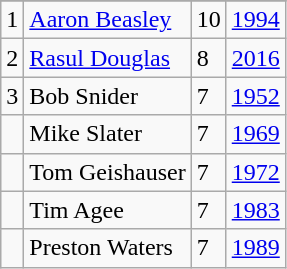<table class="wikitable">
<tr>
</tr>
<tr>
<td>1</td>
<td><a href='#'>Aaron Beasley</a></td>
<td>10</td>
<td><a href='#'>1994</a></td>
</tr>
<tr>
<td>2</td>
<td><a href='#'>Rasul Douglas</a></td>
<td>8</td>
<td><a href='#'>2016</a></td>
</tr>
<tr>
<td>3</td>
<td>Bob Snider</td>
<td>7</td>
<td><a href='#'>1952</a></td>
</tr>
<tr>
<td></td>
<td>Mike Slater</td>
<td>7</td>
<td><a href='#'>1969</a></td>
</tr>
<tr>
<td></td>
<td>Tom Geishauser</td>
<td>7</td>
<td><a href='#'>1972</a></td>
</tr>
<tr>
<td></td>
<td>Tim Agee</td>
<td>7</td>
<td><a href='#'>1983</a></td>
</tr>
<tr>
<td></td>
<td>Preston Waters</td>
<td>7</td>
<td><a href='#'>1989</a></td>
</tr>
</table>
